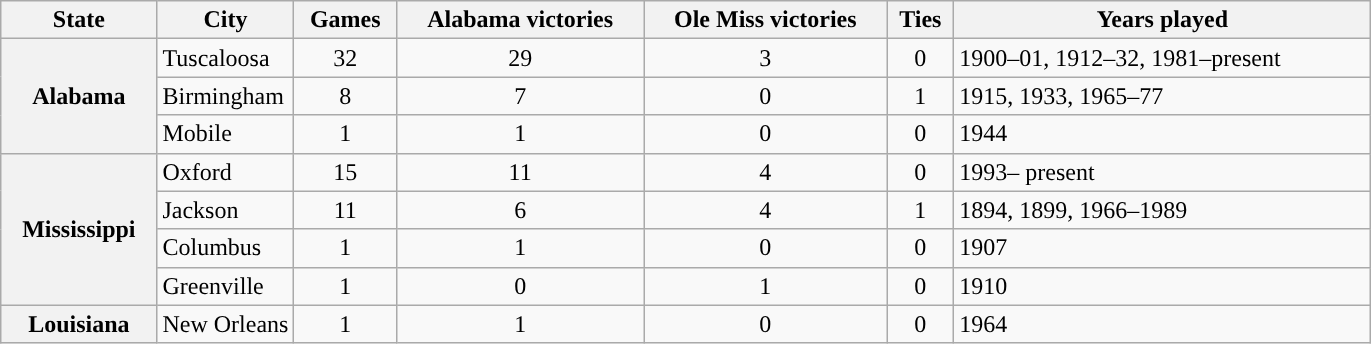<table class="wikitable sortable">
<tr>
<th>State</th>
<th width="10%">City</th>
<th>Games</th>
<th>Alabama victories</th>
<th>Ole Miss victories</th>
<th>Ties</th>
<th>Years played</th>
</tr>
<tr>
<th rowspan="3">Alabama</th>
<td>Tuscaloosa</td>
<td style="text-align:center;">32</td>
<td style="text-align:center;">29</td>
<td style="text-align:center;">3</td>
<td style="text-align:center;">0</td>
<td>1900–01, 1912–32, 1981–present</td>
</tr>
<tr>
<td>Birmingham</td>
<td style="text-align:center;">8</td>
<td style="text-align:center;">7</td>
<td style="text-align:center;">0</td>
<td style="text-align:center;">1</td>
<td>1915, 1933, 1965–77</td>
</tr>
<tr>
<td>Mobile</td>
<td style="text-align:center;">1</td>
<td style="text-align:center;">1</td>
<td style="text-align:center;">0</td>
<td style="text-align:center;">0</td>
<td>1944</td>
</tr>
<tr>
<th rowspan="4">Mississippi</th>
<td>Oxford</td>
<td style="text-align:center;">15</td>
<td style="text-align:center;">11</td>
<td style="text-align:center;">4</td>
<td style="text-align:center;">0</td>
<td>1993– present</td>
</tr>
<tr>
<td>Jackson</td>
<td style="text-align:center;">11</td>
<td style="text-align:center;">6</td>
<td style="text-align:center;">4</td>
<td style="text-align:center;">1</td>
<td>1894, 1899, 1966–1989</td>
</tr>
<tr>
<td>Columbus</td>
<td style="text-align:center;">1</td>
<td style="text-align:center;">1</td>
<td style="text-align:center;">0</td>
<td style="text-align:center;">0</td>
<td>1907</td>
</tr>
<tr>
<td>Greenville</td>
<td style="text-align:center;">1</td>
<td style="text-align:center;">0</td>
<td style="text-align:center;">1</td>
<td style="text-align:center;">0</td>
<td>1910</td>
</tr>
<tr>
<th>Louisiana</th>
<td>New Orleans</td>
<td style="text-align:center;">1</td>
<td style="text-align:center;">1</td>
<td style="text-align:center;">0</td>
<td style="text-align:center;">0</td>
<td>1964</td>
</tr>
</table>
